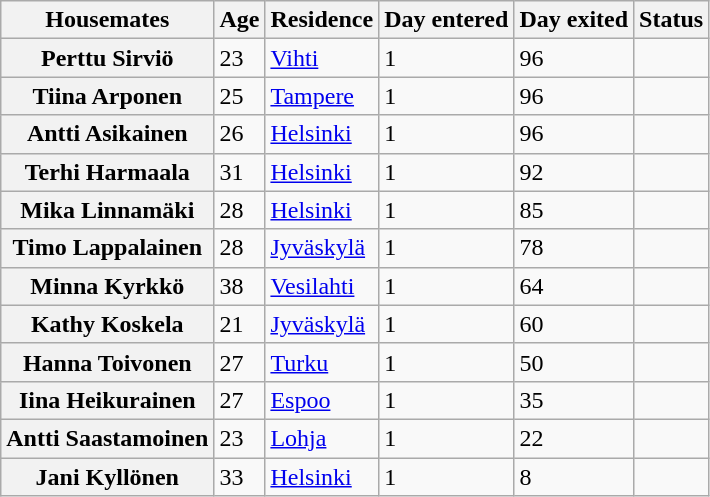<table class="wikitable">
<tr>
<th>Housemates</th>
<th>Age</th>
<th>Residence</th>
<th>Day entered</th>
<th>Day exited</th>
<th>Status</th>
</tr>
<tr>
<th>Perttu Sirviö</th>
<td>23</td>
<td><a href='#'>Vihti</a></td>
<td>1</td>
<td>96</td>
<td></td>
</tr>
<tr>
<th>Tiina Arponen</th>
<td>25</td>
<td><a href='#'>Tampere</a></td>
<td>1</td>
<td>96</td>
<td></td>
</tr>
<tr>
<th>Antti Asikainen</th>
<td>26</td>
<td><a href='#'>Helsinki</a></td>
<td>1</td>
<td>96</td>
<td></td>
</tr>
<tr>
<th>Terhi Harmaala</th>
<td>31</td>
<td><a href='#'>Helsinki</a></td>
<td>1</td>
<td>92</td>
<td></td>
</tr>
<tr>
<th>Mika Linnamäki</th>
<td>28</td>
<td><a href='#'>Helsinki</a></td>
<td>1</td>
<td>85</td>
<td></td>
</tr>
<tr>
<th>Timo Lappalainen</th>
<td>28</td>
<td><a href='#'>Jyväskylä</a></td>
<td>1</td>
<td>78</td>
<td></td>
</tr>
<tr>
<th>Minna Kyrkkö</th>
<td>38</td>
<td><a href='#'>Vesilahti</a></td>
<td>1</td>
<td>64</td>
<td></td>
</tr>
<tr>
<th>Kathy Koskela</th>
<td>21</td>
<td><a href='#'>Jyväskylä</a></td>
<td>1</td>
<td>60</td>
<td></td>
</tr>
<tr>
<th>Hanna Toivonen</th>
<td>27</td>
<td><a href='#'>Turku</a></td>
<td>1</td>
<td>50</td>
<td></td>
</tr>
<tr>
<th>Iina Heikurainen</th>
<td>27</td>
<td><a href='#'>Espoo</a></td>
<td>1</td>
<td>35</td>
<td></td>
</tr>
<tr>
<th>Antti Saastamoinen</th>
<td>23</td>
<td><a href='#'>Lohja</a></td>
<td>1</td>
<td>22</td>
<td></td>
</tr>
<tr>
<th>Jani Kyllönen</th>
<td>33</td>
<td><a href='#'>Helsinki</a></td>
<td>1</td>
<td>8</td>
<td></td>
</tr>
</table>
